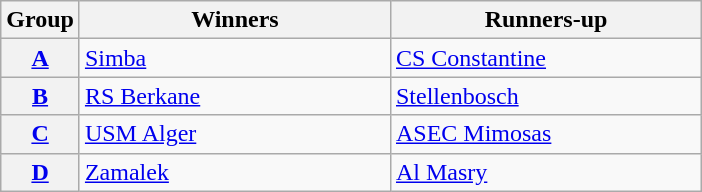<table class="wikitable">
<tr>
<th>Group</th>
<th width=200>Winners</th>
<th width=200>Runners-up</th>
</tr>
<tr>
<th><a href='#'>A</a></th>
<td> <a href='#'>Simba</a></td>
<td> <a href='#'>CS Constantine</a></td>
</tr>
<tr>
<th><a href='#'>B</a></th>
<td> <a href='#'>RS Berkane</a></td>
<td> <a href='#'>Stellenbosch</a></td>
</tr>
<tr>
<th><a href='#'>C</a></th>
<td> <a href='#'>USM Alger</a></td>
<td> <a href='#'>ASEC Mimosas</a></td>
</tr>
<tr>
<th><a href='#'>D</a></th>
<td> <a href='#'>Zamalek</a></td>
<td> <a href='#'>Al Masry</a></td>
</tr>
</table>
